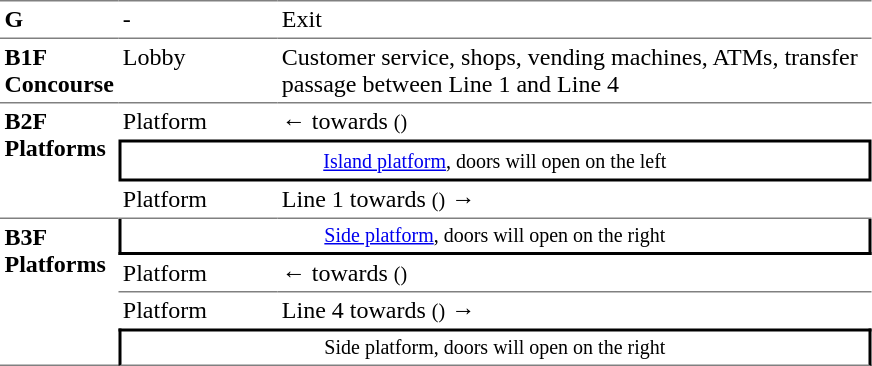<table table border=0 cellspacing=0 cellpadding=3>
<tr>
<td style="border-top:solid 1px gray;" width=50 valign=top><strong>G</strong></td>
<td style="border-top:solid 1px gray;" width=100 valign=top>-</td>
<td style="border-top:solid 1px gray;" width=390 valign=top>Exit</td>
</tr>
<tr>
<td style="border-bottom:solid 1px gray; border-top:solid 1px gray;" valign=top width=50><strong>B1F<br>Concourse</strong></td>
<td style="border-bottom:solid 1px gray; border-top:solid 1px gray;" valign=top width=100>Lobby</td>
<td style="border-bottom:solid 1px gray; border-top:solid 1px gray;" valign=top width=390>Customer service, shops, vending machines, ATMs, transfer passage between Line 1 and Line 4</td>
</tr>
<tr>
<td style="border-bottom:solid 1px gray;" rowspan=3 valign=top><strong>B2F<br>Platforms</strong></td>
<td>Platform </td>
<td>←  towards  <small>()</small></td>
</tr>
<tr>
<td style="border-right:solid 2px black;border-left:solid 2px black;border-top:solid 2px black;border-bottom:solid 2px black;text-align:center;" colspan=2><small><a href='#'>Island platform</a>, doors will open on the left</small></td>
</tr>
<tr>
<td style="border-bottom:solid 1px gray;">Platform </td>
<td style="border-bottom:solid 1px gray;">  Line 1 towards  <small>()</small> →</td>
</tr>
<tr>
<td style="border-bottom:solid 1px gray;" rowspan=4 valign=top><strong>B3F<br>Platforms</strong></td>
<td style="border-right:solid 2px black;border-left:solid 2px black;border-bottom:solid 2px black;font-size:smaller;text-align:center;" colspan=2><a href='#'>Side platform</a>, doors will open on the right</td>
</tr>
<tr>
<td style="border-bottom:solid 1px gray;" width=100>Platform </td>
<td style="border-bottom:solid 1px gray;" width=303>←  towards  <small>()</small></td>
</tr>
<tr>
<td>Platform </td>
<td>  Line 4 towards  <small>()</small> →</td>
</tr>
<tr>
<td style="border-top:solid 2px black;border-right:solid 2px black;border-left:solid 2px black;border-bottom:solid 1px gray;font-size:smaller;text-align:center;" colspan=2>Side platform, doors will open on the right</td>
</tr>
</table>
